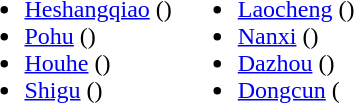<table>
<tr>
<td valign="top"><br><ul><li><a href='#'>Heshangqiao</a> ()</li><li><a href='#'>Pohu</a> ()</li><li><a href='#'>Houhe</a> ()</li><li><a href='#'>Shigu</a> ()</li></ul></td>
<td valign="top"><br><ul><li><a href='#'>Laocheng</a> ()</li><li><a href='#'>Nanxi</a> ()</li><li><a href='#'>Dazhou</a> ()</li><li><a href='#'>Dongcun</a> (</li></ul></td>
</tr>
</table>
